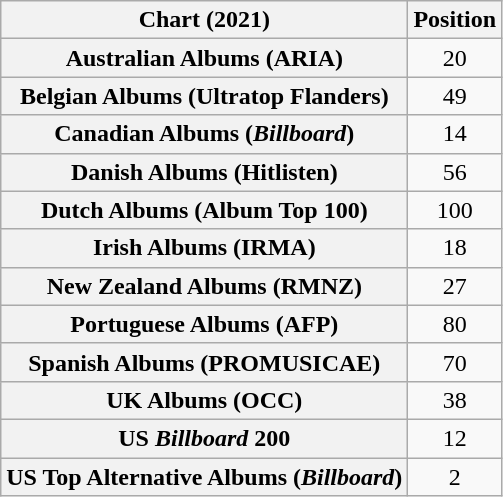<table class="wikitable sortable plainrowheaders" style="text-align:center">
<tr>
<th scope="col">Chart (2021)</th>
<th scope="col">Position</th>
</tr>
<tr>
<th scope="row">Australian Albums (ARIA)</th>
<td>20</td>
</tr>
<tr>
<th scope="row">Belgian Albums (Ultratop Flanders)</th>
<td>49</td>
</tr>
<tr>
<th scope="row">Canadian Albums (<em>Billboard</em>)</th>
<td>14</td>
</tr>
<tr>
<th scope="row">Danish Albums (Hitlisten)</th>
<td>56</td>
</tr>
<tr>
<th scope="row">Dutch Albums (Album Top 100)</th>
<td>100</td>
</tr>
<tr>
<th scope="row">Irish Albums (IRMA)</th>
<td>18</td>
</tr>
<tr>
<th scope="row">New Zealand Albums (RMNZ)</th>
<td>27</td>
</tr>
<tr>
<th scope="row">Portuguese Albums (AFP)</th>
<td>80</td>
</tr>
<tr>
<th scope="row">Spanish Albums (PROMUSICAE)</th>
<td>70</td>
</tr>
<tr>
<th scope="row">UK Albums (OCC)</th>
<td>38</td>
</tr>
<tr>
<th scope="row">US <em>Billboard</em> 200</th>
<td>12</td>
</tr>
<tr>
<th scope="row">US Top Alternative Albums (<em>Billboard</em>)</th>
<td>2</td>
</tr>
</table>
